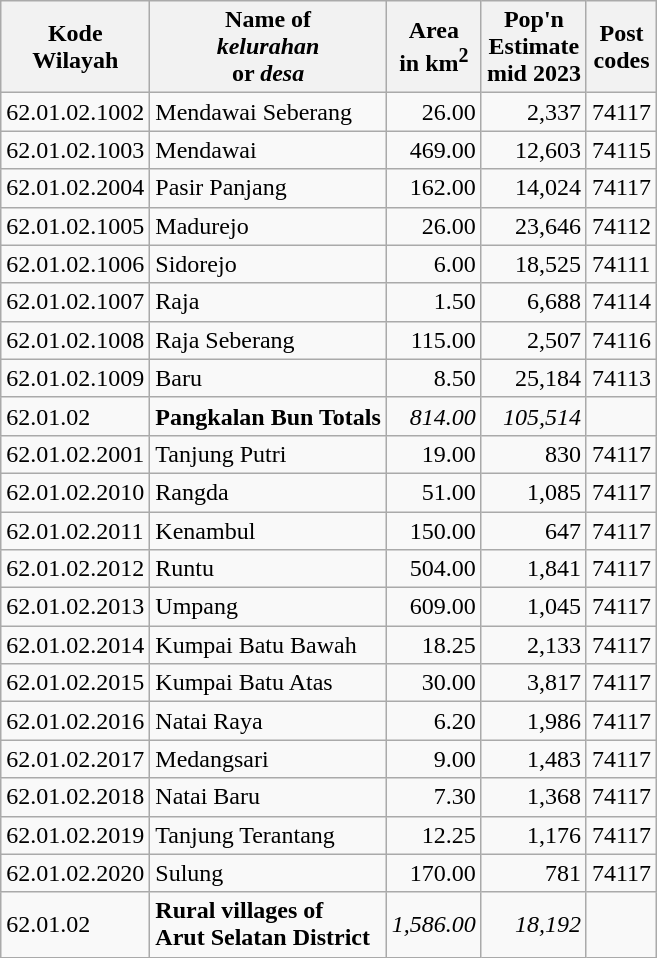<table class="sortable wikitable">
<tr>
<th>Kode<br>Wilayah</th>
<th>Name of <br><em>kelurahan</em> <br>or <em>desa</em></th>
<th>Area <br>in km<sup>2</sup></th>
<th>Pop'n<br>Estimate<br>mid 2023</th>
<th>Post<br>codes</th>
</tr>
<tr>
<td>62.01.02.1002</td>
<td>Mendawai Seberang</td>
<td align="right">26.00</td>
<td align="right">2,337</td>
<td>74117</td>
</tr>
<tr>
<td>62.01.02.1003</td>
<td>Mendawai</td>
<td align="right">469.00</td>
<td align="right">12,603</td>
<td>74115</td>
</tr>
<tr>
<td>62.01.02.2004</td>
<td>Pasir Panjang</td>
<td align="right">162.00</td>
<td align="right">14,024</td>
<td>74117</td>
</tr>
<tr>
<td>62.01.02.1005</td>
<td>Madurejo</td>
<td align="right">26.00</td>
<td align="right">23,646</td>
<td>74112</td>
</tr>
<tr>
<td>62.01.02.1006</td>
<td>Sidorejo</td>
<td align="right">6.00</td>
<td align="right">18,525</td>
<td>74111</td>
</tr>
<tr>
<td>62.01.02.1007</td>
<td>Raja</td>
<td align="right">1.50</td>
<td align="right">6,688</td>
<td>74114</td>
</tr>
<tr>
<td>62.01.02.1008</td>
<td>Raja Seberang</td>
<td align="right">115.00</td>
<td align="right">2,507</td>
<td>74116</td>
</tr>
<tr>
<td>62.01.02.1009</td>
<td>Baru</td>
<td align="right">8.50</td>
<td align="right">25,184</td>
<td>74113</td>
</tr>
<tr>
<td>62.01.02</td>
<td><strong>Pangkalan Bun Totals</strong></td>
<td align="right"><em>814.00</em></td>
<td align="right"><em>105,514</em></td>
<td></td>
</tr>
<tr>
<td>62.01.02.2001</td>
<td>Tanjung Putri</td>
<td align="right">19.00</td>
<td align="right">830</td>
<td>74117</td>
</tr>
<tr>
<td>62.01.02.2010</td>
<td>Rangda</td>
<td align="right">51.00</td>
<td align="right">1,085</td>
<td>74117</td>
</tr>
<tr>
<td>62.01.02.2011</td>
<td>Kenambul</td>
<td align="right">150.00</td>
<td align="right">647</td>
<td>74117</td>
</tr>
<tr>
<td>62.01.02.2012</td>
<td>Runtu</td>
<td align="right">504.00</td>
<td align="right">1,841</td>
<td>74117</td>
</tr>
<tr>
<td>62.01.02.2013</td>
<td>Umpang</td>
<td align="right">609.00</td>
<td align="right">1,045</td>
<td>74117</td>
</tr>
<tr>
<td>62.01.02.2014</td>
<td>Kumpai Batu Bawah</td>
<td align="right">18.25</td>
<td align="right">2,133</td>
<td>74117</td>
</tr>
<tr>
<td>62.01.02.2015</td>
<td>Kumpai Batu Atas</td>
<td align="right">30.00</td>
<td align="right">3,817</td>
<td>74117</td>
</tr>
<tr>
<td>62.01.02.2016</td>
<td>Natai Raya</td>
<td align="right">6.20</td>
<td align="right">1,986</td>
<td>74117</td>
</tr>
<tr>
<td>62.01.02.2017</td>
<td>Medangsari</td>
<td align="right">9.00</td>
<td align="right">1,483</td>
<td>74117</td>
</tr>
<tr>
<td>62.01.02.2018</td>
<td>Natai Baru</td>
<td align="right">7.30</td>
<td align="right">1,368</td>
<td>74117</td>
</tr>
<tr>
<td>62.01.02.2019</td>
<td>Tanjung Terantang</td>
<td align="right">12.25</td>
<td align="right">1,176</td>
<td>74117</td>
</tr>
<tr>
<td>62.01.02.2020</td>
<td>Sulung</td>
<td align="right">170.00</td>
<td align="right">781</td>
<td>74117</td>
</tr>
<tr>
<td>62.01.02</td>
<td><strong>Rural villages of <br>Arut Selatan District</strong></td>
<td align="right"><em>1,586.00</em></td>
<td align="right"><em>18,192</em></td>
<td></td>
</tr>
</table>
